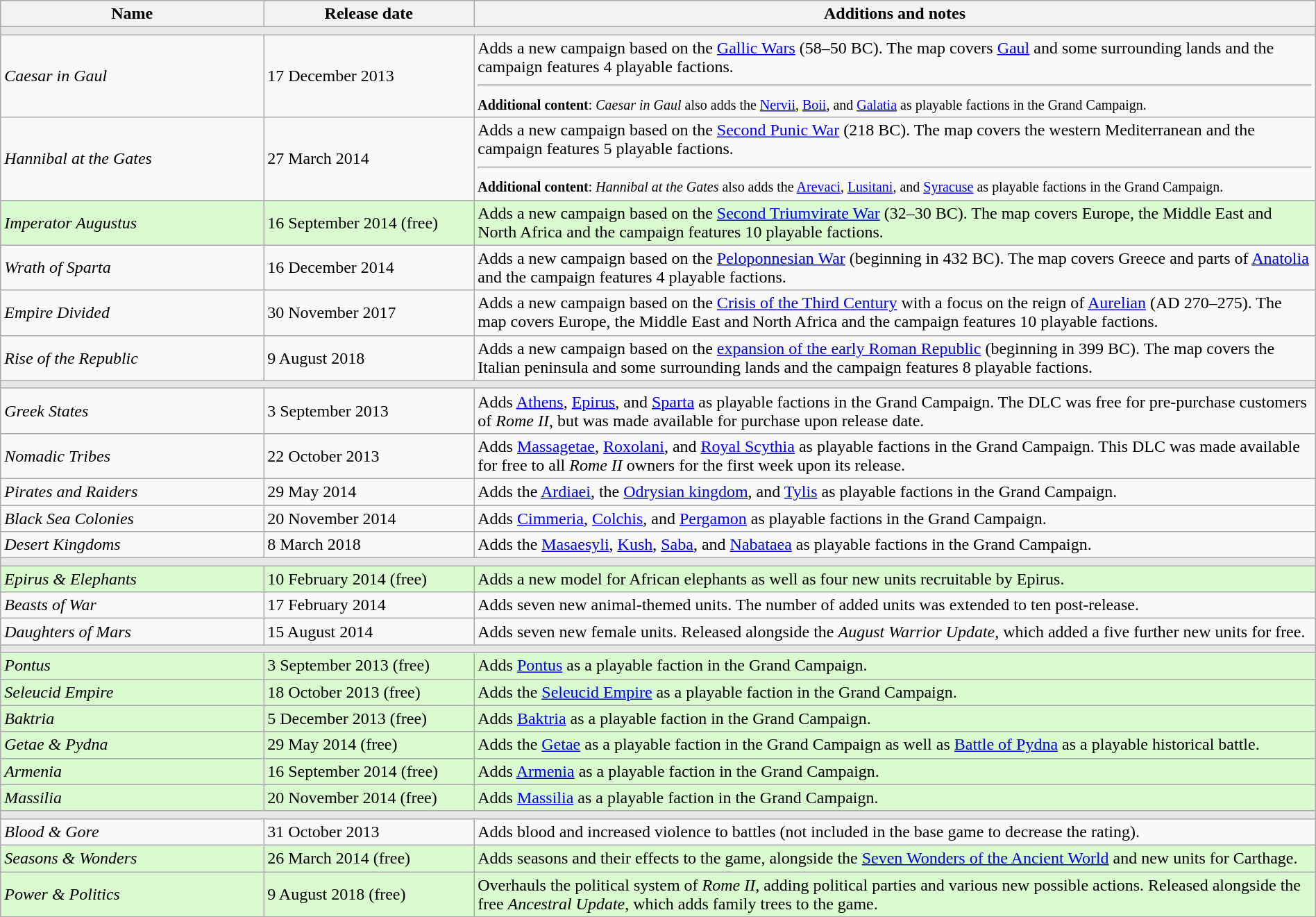<table class="wikitable" style="width:100%;">
<tr>
<th style="width:20%;">Name</th>
<th style="width:16%;">Release date</th>
<th style="width:70%;">Additions and notes</th>
</tr>
<tr>
<td colspan=3 style="background:#e8e8e8;"></td>
</tr>
<tr>
<td><em>Caesar in Gaul</em></td>
<td>17 December 2013</td>
<td>Adds a new campaign based on the <a href='#'>Gallic Wars</a> (58–50 BC). The map covers <a href='#'>Gaul</a> and some surrounding lands and the campaign features 4 playable factions.<hr><small><strong>Additional content</strong>: <em>Caesar in Gaul</em> also adds the <a href='#'>Nervii</a>, <a href='#'>Boii</a>, and <a href='#'>Galatia</a> as playable factions in the Grand Campaign.</small></td>
</tr>
<tr>
<td><em>Hannibal at the Gates</em></td>
<td>27 March 2014</td>
<td>Adds a new campaign based on the <a href='#'>Second Punic War</a> (218 BC). The map covers the western Mediterranean and the campaign features 5 playable factions.<hr><small><strong>Additional content</strong>: <em>Hannibal at the Gates</em> also adds the <a href='#'>Arevaci</a>, <a href='#'>Lusitani</a>, and <a href='#'>Syracuse</a> as playable factions in the Grand Campaign.</small></td>
</tr>
<tr>
<td style="background:#dafacf;"><em>Imperator Augustus</em></td>
<td style="background:#dafacf;">16 September 2014 (free)</td>
<td style="background:#dafacf;">Adds a new campaign based on the <a href='#'>Second Triumvirate War</a> (32–30 BC). The map covers Europe, the Middle East and North Africa and the campaign features 10 playable factions.</td>
</tr>
<tr>
<td><em>Wrath of Sparta</em></td>
<td>16 December 2014</td>
<td>Adds a new campaign based on the <a href='#'>Peloponnesian War</a> (beginning in 432 BC). The map covers Greece and parts of <a href='#'>Anatolia</a> and the campaign features 4 playable factions.</td>
</tr>
<tr>
<td><em>Empire Divided</em></td>
<td>30 November 2017</td>
<td>Adds a new campaign based on the <a href='#'>Crisis of the Third Century</a> with a focus on the reign of <a href='#'>Aurelian</a> (AD 270–275). The map covers Europe, the Middle East and North Africa and the campaign features 10 playable factions.</td>
</tr>
<tr>
<td><em>Rise of the Republic</em></td>
<td>9 August 2018</td>
<td>Adds a new campaign based on the <a href='#'>expansion of the early Roman Republic</a> (beginning in 399 BC). The map covers the Italian peninsula and some surrounding lands and the campaign features 8 playable factions.</td>
</tr>
<tr>
<td colspan=3 style="background:#e8e8e8;"></td>
</tr>
<tr>
<td><em>Greek States</em></td>
<td>3 September 2013</td>
<td>Adds <a href='#'>Athens</a>, <a href='#'>Epirus</a>, and <a href='#'>Sparta</a> as playable factions in the Grand Campaign. The DLC was free for pre-purchase customers of <em>Rome II</em>, but was made available for purchase upon release date.</td>
</tr>
<tr>
<td><em>Nomadic Tribes</em></td>
<td>22 October 2013</td>
<td>Adds <a href='#'>Massagetae</a>, <a href='#'>Roxolani</a>, and <a href='#'>Royal Scythia</a> as playable factions in the Grand Campaign. This DLC was made available for free to all <em>Rome II</em> owners for the first week upon its release.</td>
</tr>
<tr>
<td><em>Pirates and Raiders</em></td>
<td>29 May 2014</td>
<td>Adds the <a href='#'>Ardiaei</a>, the <a href='#'>Odrysian kingdom</a>, and <a href='#'>Tylis</a> as playable factions in the Grand Campaign.</td>
</tr>
<tr>
<td><em>Black Sea Colonies</em></td>
<td>20 November 2014</td>
<td>Adds <a href='#'>Cimmeria</a>, <a href='#'>Colchis</a>, and <a href='#'>Pergamon</a> as playable factions in the Grand Campaign.</td>
</tr>
<tr>
<td><em>Desert Kingdoms</em></td>
<td>8 March 2018</td>
<td>Adds the <a href='#'>Masaesyli</a>, <a href='#'>Kush</a>, <a href='#'>Saba</a>, and <a href='#'>Nabataea</a> as playable factions in the Grand Campaign.</td>
</tr>
<tr>
<td colspan="3" style="background:#e8e8e8;"></td>
</tr>
<tr>
<td style="background:#dafacf;"><em>Epirus & Elephants</em></td>
<td style="background:#dafacf;">10 February 2014 (free)</td>
<td style="background:#dafacf;">Adds a new model for African elephants as well as four new units recruitable by Epirus.</td>
</tr>
<tr>
<td><em>Beasts of War</em></td>
<td>17 February 2014</td>
<td>Adds seven new animal-themed units. The number of added units was extended to ten post-release.</td>
</tr>
<tr>
<td><em>Daughters of Mars</em></td>
<td>15 August 2014</td>
<td>Adds seven new female units. Released alongside the <em>August Warrior Update</em>, which added a five further new units for free.</td>
</tr>
<tr>
<td colspan="3" style="background:#e8e8e8;"></td>
</tr>
<tr>
<td style="background:#dafacf;"><em>Pontus</em></td>
<td style="background:#dafacf;">3 September 2013 (free)</td>
<td style="background:#dafacf;">Adds <a href='#'>Pontus</a> as a playable faction in the Grand Campaign.</td>
</tr>
<tr>
<td style="background:#dafacf;"><em>Seleucid Empire</em></td>
<td style="background:#dafacf;">18 October 2013 (free)</td>
<td style="background:#dafacf;">Adds the <a href='#'>Seleucid Empire</a> as a playable faction in the Grand Campaign.</td>
</tr>
<tr>
<td style="background:#dafacf;"><em>Baktria</em></td>
<td style="background:#dafacf;">5 December 2013 (free)</td>
<td style="background:#dafacf;">Adds <a href='#'>Baktria</a> as a playable faction in the Grand Campaign.</td>
</tr>
<tr>
<td style="background:#dafacf;"><em>Getae & Pydna</em></td>
<td style="background:#dafacf;">29 May 2014 (free)</td>
<td style="background:#dafacf;">Adds the <a href='#'>Getae</a> as a playable faction in the Grand Campaign as well as <a href='#'>Battle of Pydna</a> as a playable historical battle.</td>
</tr>
<tr>
<td style="background:#dafacf;"><em>Armenia</em></td>
<td style="background:#dafacf;">16 September 2014 (free)</td>
<td style="background:#dafacf;">Adds <a href='#'>Armenia</a> as a playable faction in the Grand Campaign.</td>
</tr>
<tr>
<td style="background:#dafacf;"><em>Massilia</em></td>
<td style="background:#dafacf;">20 November 2014 (free)</td>
<td style="background:#dafacf;">Adds <a href='#'>Massilia</a> as a playable faction in the Grand Campaign.</td>
</tr>
<tr>
<td colspan="3" style="background:#e8e8e8;"></td>
</tr>
<tr>
<td><em>Blood & Gore</em></td>
<td>31 October 2013</td>
<td>Adds blood and increased violence to battles (not included in the base game to decrease the rating).</td>
</tr>
<tr>
<td style="background:#dafacf;"><em>Seasons & Wonders</em></td>
<td style="background:#dafacf;">26 March 2014 (free)</td>
<td style="background:#dafacf;">Adds seasons and their effects to the game, alongside the <a href='#'>Seven Wonders of the Ancient World</a> and new units for Carthage.</td>
</tr>
<tr>
<td style="background:#dafacf;"><em>Power & Politics</em></td>
<td style="background:#dafacf;">9 August 2018 (free)</td>
<td style="background:#dafacf;">Overhauls the political system of <em>Rome II</em>, adding political parties and various new possible actions. Released alongside the free <em>Ancestral Update</em>, which adds family trees to the game.<em></em></td>
</tr>
</table>
